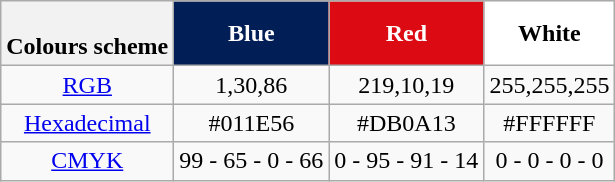<table class="wikitable"; style="text-align:center;">
<tr>
<th><br>Colours scheme</th>
<th style="background-color:#011e56ff;color:#FFF;">Blue</th>
<th style="background-color:#db0a13ff;color:#FFF;">Red</th>
<th style="background-color:#ffffffff">White</th>
</tr>
<tr white>
<td><a href='#'>RGB</a></td>
<td>1,30,86</td>
<td>219,10,19</td>
<td>255,255,255</td>
</tr>
<tr>
<td><a href='#'>Hexadecimal</a></td>
<td>#011E56</td>
<td>#DB0A13</td>
<td>#FFFFFF</td>
</tr>
<tr>
<td><a href='#'>CMYK</a></td>
<td>99 - 65 - 0 - 66</td>
<td>0 - 95 - 91 - 14</td>
<td>0 - 0 - 0 - 0</td>
</tr>
</table>
